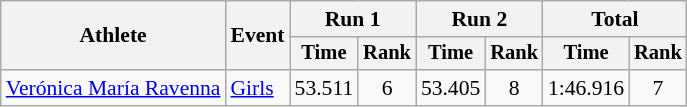<table class="wikitable" style="font-size:90%">
<tr>
<th rowspan="2">Athlete</th>
<th rowspan="2">Event</th>
<th colspan="2">Run 1</th>
<th colspan="2">Run 2</th>
<th colspan="2">Total</th>
</tr>
<tr style="font-size:95%">
<th>Time</th>
<th>Rank</th>
<th>Time</th>
<th>Rank</th>
<th>Time</th>
<th>Rank</th>
</tr>
<tr align=center>
<td align=left><a href='#'>Verónica María Ravenna</a></td>
<td align=left><a href='#'>Girls</a></td>
<td>53.511</td>
<td>6</td>
<td>53.405</td>
<td>8</td>
<td>1:46.916</td>
<td>7</td>
</tr>
</table>
